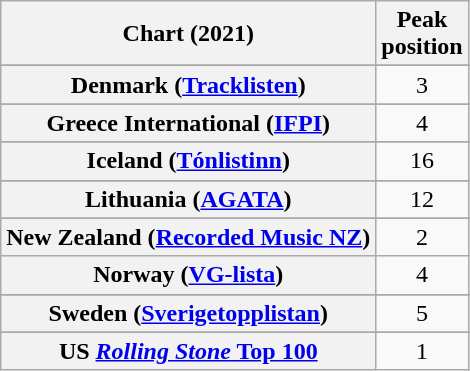<table class="wikitable sortable plainrowheaders" style="text-align:center">
<tr>
<th scope="col">Chart (2021)</th>
<th scope="col">Peak<br>position</th>
</tr>
<tr>
</tr>
<tr>
</tr>
<tr>
</tr>
<tr>
</tr>
<tr>
</tr>
<tr>
<th scope="row">Denmark (<a href='#'>Tracklisten</a>)</th>
<td>3</td>
</tr>
<tr>
</tr>
<tr>
</tr>
<tr>
</tr>
<tr>
<th scope="row">Greece International (<a href='#'>IFPI</a>)</th>
<td>4</td>
</tr>
<tr>
</tr>
<tr>
<th scope="row">Iceland (<a href='#'>Tónlistinn</a>)</th>
<td>16</td>
</tr>
<tr>
</tr>
<tr>
<th scope="row">Lithuania (<a href='#'>AGATA</a>)</th>
<td>12</td>
</tr>
<tr>
</tr>
<tr>
<th scope="row">New Zealand (<a href='#'>Recorded Music NZ</a>)</th>
<td>2</td>
</tr>
<tr>
<th scope="row">Norway (<a href='#'>VG-lista</a>)</th>
<td>4</td>
</tr>
<tr>
</tr>
<tr>
</tr>
<tr>
<th scope="row">Sweden (<a href='#'>Sverigetopplistan</a>)</th>
<td>5</td>
</tr>
<tr>
</tr>
<tr>
</tr>
<tr>
</tr>
<tr>
</tr>
<tr>
</tr>
<tr>
</tr>
<tr>
</tr>
<tr>
<th scope="row">US <a href='#'><em>Rolling Stone</em> Top 100</a></th>
<td>1</td>
</tr>
</table>
